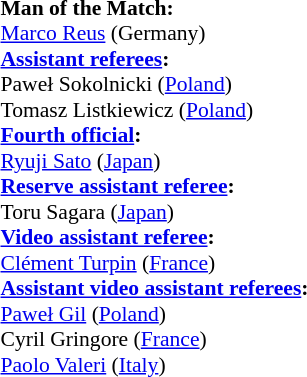<table style="width:100%; font-size:90%;">
<tr>
<td><br><strong>Man of the Match:</strong>
<br><a href='#'>Marco Reus</a> (Germany)<br><strong><a href='#'>Assistant referees</a>:</strong>
<br>Paweł Sokolnicki (<a href='#'>Poland</a>)
<br>Tomasz Listkiewicz (<a href='#'>Poland</a>)
<br><strong><a href='#'>Fourth official</a>:</strong>
<br><a href='#'>Ryuji Sato</a> (<a href='#'>Japan</a>)
<br><strong><a href='#'>Reserve assistant referee</a>:</strong>
<br>Toru Sagara (<a href='#'>Japan</a>)
<br><strong><a href='#'>Video assistant referee</a>:</strong>
<br><a href='#'>Clément Turpin</a> (<a href='#'>France</a>)
<br><strong><a href='#'>Assistant video assistant referees</a>:</strong>
<br><a href='#'>Paweł Gil</a> (<a href='#'>Poland</a>)
<br>Cyril Gringore (<a href='#'>France</a>)
<br><a href='#'>Paolo Valeri</a> (<a href='#'>Italy</a>)</td>
</tr>
</table>
